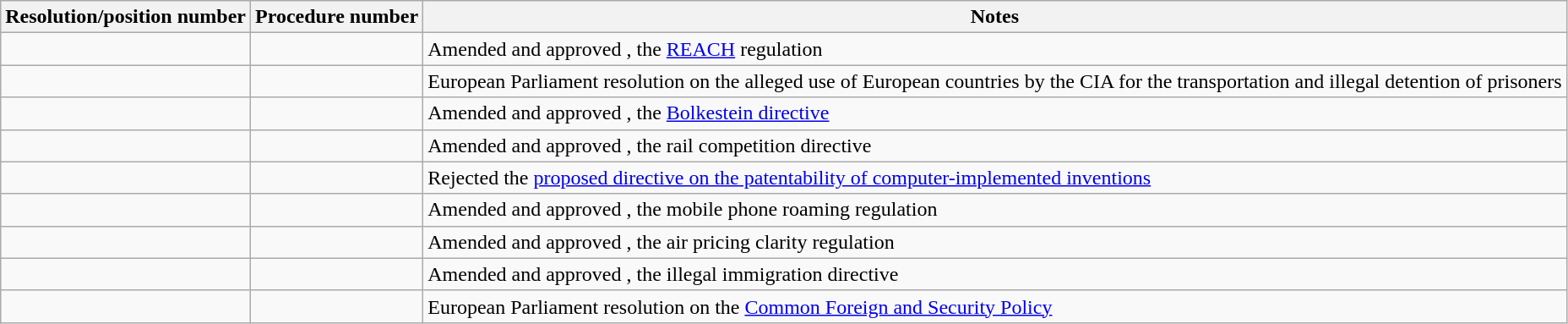<table class="wikitable">
<tr>
<th>Resolution/position number</th>
<th>Procedure number</th>
<th>Notes</th>
</tr>
<tr>
<td></td>
<td></td>
<td>Amended and approved , the <a href='#'>REACH</a> regulation</td>
</tr>
<tr>
<td></td>
<td></td>
<td>European Parliament resolution on the alleged use of European countries by the CIA for the transportation and illegal detention of prisoners</td>
</tr>
<tr>
<td></td>
<td></td>
<td>Amended and approved , the <a href='#'>Bolkestein directive</a></td>
</tr>
<tr>
<td></td>
<td></td>
<td>Amended and approved , the rail competition directive</td>
</tr>
<tr>
<td></td>
<td></td>
<td>Rejected the <a href='#'>proposed directive on the patentability of computer-implemented inventions</a></td>
</tr>
<tr>
<td></td>
<td></td>
<td>Amended and approved , the mobile phone roaming regulation</td>
</tr>
<tr>
<td></td>
<td></td>
<td>Amended and approved , the air pricing clarity regulation</td>
</tr>
<tr>
<td></td>
<td></td>
<td>Amended and approved , the illegal immigration directive</td>
</tr>
<tr>
<td></td>
<td></td>
<td>European Parliament resolution on the <a href='#'>Common Foreign and Security Policy</a></td>
</tr>
</table>
